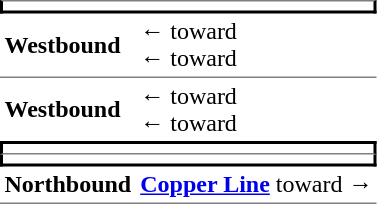<table table border=0 cellspacing=0 cellpadding=3>
<tr>
<td style="border-bottom:solid 2px black;border-right:solid 2px black;border-left:solid 2px black;border-top:solid 1px gray;text-align:center" colspan=2></td>
</tr>
<tr>
<td style="border-bottom:solid 1px gray"><strong>Westbound</strong></td>
<td style="border-bottom:solid 1px gray">← <strong></strong> toward  <br>← <strong></strong> toward  </td>
</tr>
<tr>
<td><strong>Westbound</strong></td>
<td>← <strong></strong> toward  <br>← <strong></strong> toward  </td>
</tr>
<tr>
<td style="border-top:solid 2px black;border-right:solid 2px black;border-left:solid 2px black;border-bottom:solid 1px gray;text-align:center" colspan=2></td>
</tr>
<tr>
<td style="border-bottom:solid 2px black;border-right:solid 2px black;border-left:solid 2px black;text-align:center" colspan=2></td>
</tr>
<tr>
<td style="border-bottom:solid 1px gray"><strong>Northbound</strong></td>
<td style="border-bottom:solid 1px gray">  <strong><a href='#'>Copper Line</a></strong> toward   →</td>
</tr>
</table>
